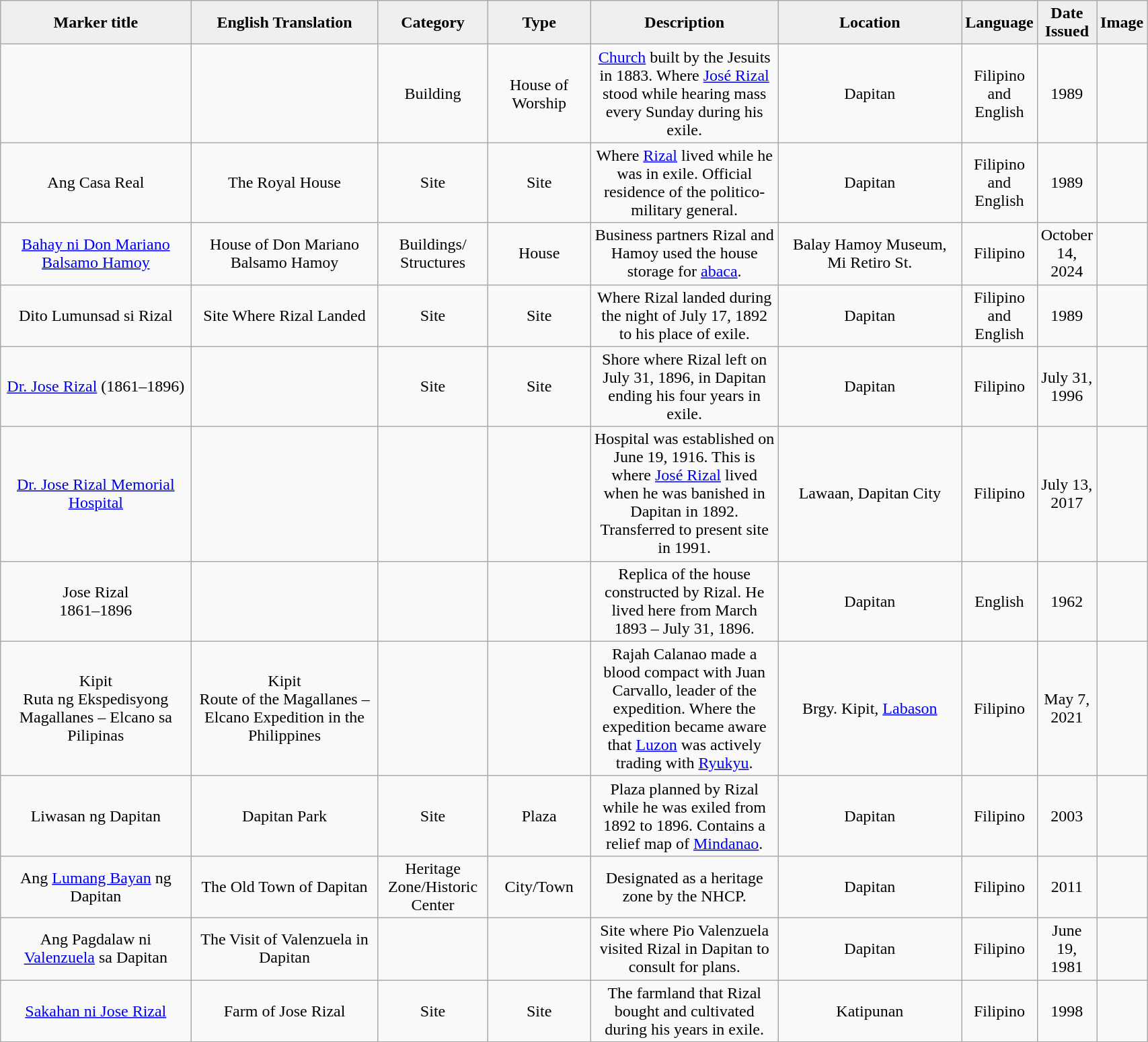<table class="wikitable" style="width:90%; text-align:center;">
<tr>
<th style="width:20%; background:#efefef;">Marker title</th>
<th style="width:20%; background:#efefef;">English Translation</th>
<th style="width:10%; background:#efefef;">Category</th>
<th style="width:10%; background:#efefef;">Type</th>
<th style="width:20%; background:#efefef;">Description</th>
<th style="width:20%; background:#efefef;">Location</th>
<th style="width:10%; background:#efefef;">Language</th>
<th style="width:10%; background:#efefef;">Date Issued</th>
<th style="width:10%; background:#efefef;">Image</th>
</tr>
<tr>
<td></td>
<td></td>
<td>Building</td>
<td>House of Worship</td>
<td><a href='#'>Church</a> built by the Jesuits in 1883. Where <a href='#'>José Rizal</a> stood while hearing mass every Sunday during his exile.</td>
<td>Dapitan</td>
<td>Filipino and English</td>
<td>1989</td>
<td></td>
</tr>
<tr>
<td>Ang Casa Real</td>
<td>The Royal House</td>
<td>Site</td>
<td>Site</td>
<td>Where <a href='#'>Rizal</a> lived while he was in exile. Official residence of the politico-military general.</td>
<td>Dapitan</td>
<td>Filipino and English</td>
<td>1989</td>
<td><br></td>
</tr>
<tr>
<td><a href='#'>Bahay ni Don Mariano Balsamo Hamoy</a></td>
<td>House of Don Mariano Balsamo Hamoy</td>
<td>Buildings/<br>Structures</td>
<td>House</td>
<td>Business partners Rizal and Hamoy used the house storage for <a href='#'>abaca</a>.</td>
<td>Balay Hamoy Museum, Mi Retiro St.</td>
<td>Filipino</td>
<td>October 14, 2024</td>
<td></td>
</tr>
<tr>
<td>Dito Lumunsad si Rizal</td>
<td>Site Where Rizal Landed</td>
<td>Site</td>
<td>Site</td>
<td>Where Rizal landed during the night of July 17, 1892 to his place of exile.</td>
<td>Dapitan</td>
<td>Filipino and English</td>
<td>1989</td>
<td></td>
</tr>
<tr>
<td><a href='#'>Dr. Jose Rizal</a> (1861–1896)</td>
<td></td>
<td>Site</td>
<td>Site</td>
<td>Shore where Rizal left on July 31, 1896, in Dapitan ending his four years in exile.</td>
<td>Dapitan</td>
<td>Filipino</td>
<td>July 31, 1996</td>
<td><br></td>
</tr>
<tr>
<td><a href='#'>Dr. Jose Rizal Memorial Hospital</a></td>
<td></td>
<td></td>
<td></td>
<td>Hospital was established on June 19, 1916. This is where <a href='#'>José Rizal</a> lived when he was banished in Dapitan in 1892. Transferred to present site in 1991.</td>
<td>Lawaan, Dapitan City</td>
<td>Filipino</td>
<td>July 13, 2017</td>
<td></td>
</tr>
<tr>
<td>Jose Rizal <br> 1861–1896 </td>
<td></td>
<td></td>
<td></td>
<td>Replica of the house constructed by Rizal. He lived here from March 1893 – July 31, 1896.</td>
<td>Dapitan</td>
<td>English</td>
<td>1962</td>
<td><br></td>
</tr>
<tr>
<td>Kipit<br>Ruta ng Ekspedisyong Magallanes – Elcano sa Pilipinas</td>
<td>Kipit<br>Route of the Magallanes – Elcano Expedition in the Philippines</td>
<td></td>
<td></td>
<td>Rajah Calanao made a blood compact with Juan Carvallo, leader of the expedition. Where the expedition became aware that <a href='#'>Luzon</a> was actively trading with <a href='#'>Ryukyu</a>.</td>
<td>Brgy. Kipit, <a href='#'>Labason</a></td>
<td>Filipino</td>
<td>May 7, 2021</td>
<td></td>
</tr>
<tr>
<td>Liwasan ng Dapitan</td>
<td>Dapitan Park</td>
<td>Site</td>
<td>Plaza</td>
<td>Plaza planned by Rizal while he was exiled from 1892 to 1896. Contains a relief map of <a href='#'>Mindanao</a>.</td>
<td>Dapitan</td>
<td>Filipino</td>
<td>2003</td>
<td><br></td>
</tr>
<tr>
<td>Ang <a href='#'>Lumang Bayan</a> ng Dapitan </td>
<td>The Old Town of Dapitan</td>
<td>Heritage Zone/Historic Center</td>
<td>City/Town</td>
<td>Designated as a heritage zone by the NHCP.</td>
<td>Dapitan</td>
<td>Filipino</td>
<td>2011</td>
<td><br></td>
</tr>
<tr>
<td>Ang Pagdalaw ni <a href='#'>Valenzuela</a> sa Dapitan</td>
<td>The Visit of Valenzuela in Dapitan</td>
<td></td>
<td></td>
<td>Site where Pio Valenzuela visited Rizal in Dapitan to consult for plans.</td>
<td>Dapitan</td>
<td>Filipino</td>
<td>June 19, 1981</td>
<td><br></td>
</tr>
<tr>
<td><a href='#'>Sakahan ni Jose Rizal</a></td>
<td>Farm of Jose Rizal</td>
<td>Site</td>
<td>Site</td>
<td>The farmland that Rizal bought and cultivated during his years in exile.</td>
<td>Katipunan</td>
<td>Filipino</td>
<td>1998</td>
<td></td>
</tr>
<tr>
</tr>
</table>
